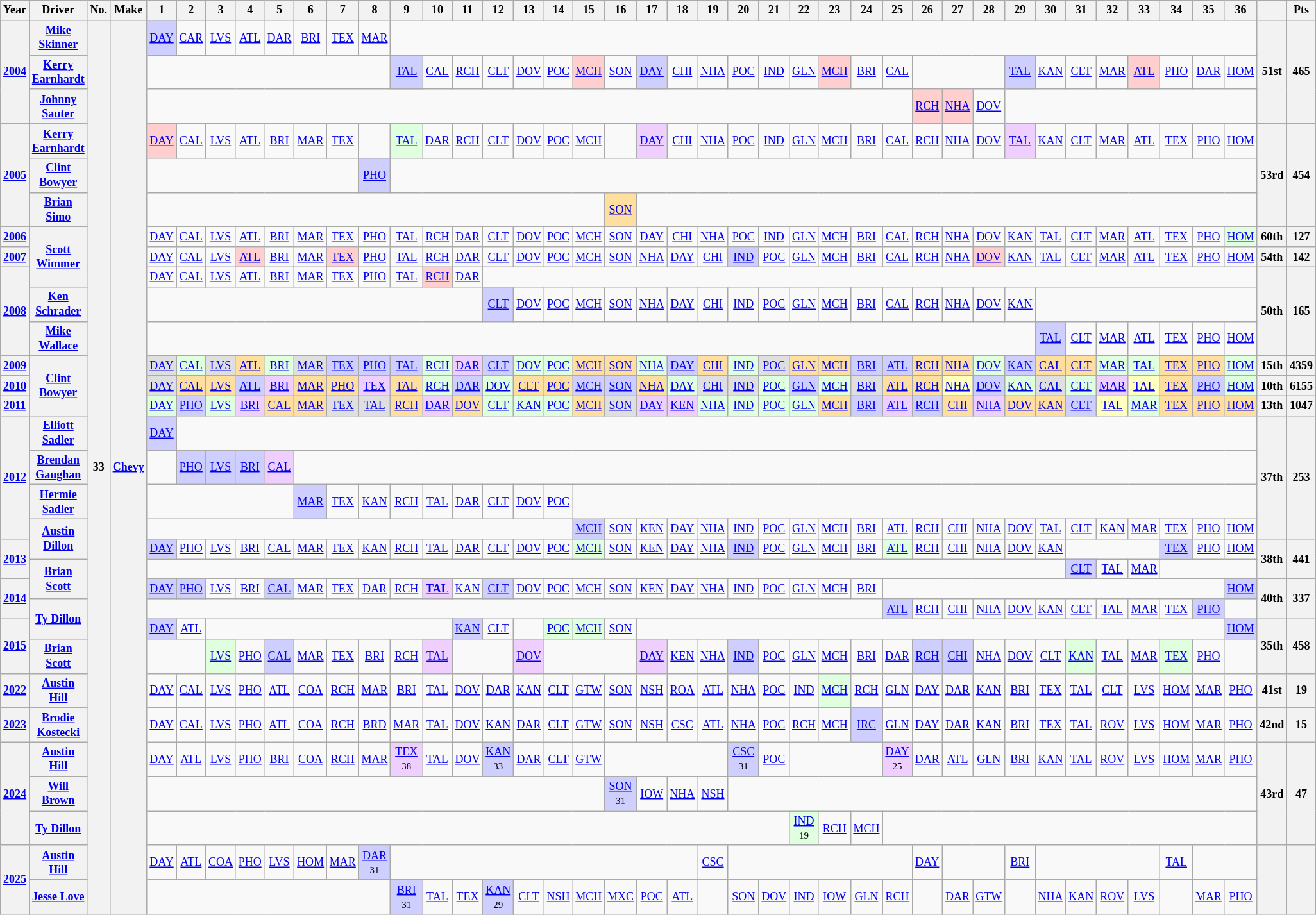<table class="wikitable" style="text-align:center; font-size:75%">
<tr>
<th>Year</th>
<th>Driver</th>
<th>No.</th>
<th>Make</th>
<th>1</th>
<th>2</th>
<th>3</th>
<th>4</th>
<th>5</th>
<th>6</th>
<th>7</th>
<th>8</th>
<th>9</th>
<th>10</th>
<th>11</th>
<th>12</th>
<th>13</th>
<th>14</th>
<th>15</th>
<th>16</th>
<th>17</th>
<th>18</th>
<th>19</th>
<th>20</th>
<th>21</th>
<th>22</th>
<th>23</th>
<th>24</th>
<th>25</th>
<th>26</th>
<th>27</th>
<th>28</th>
<th>29</th>
<th>30</th>
<th>31</th>
<th>32</th>
<th>33</th>
<th>34</th>
<th>35</th>
<th>36</th>
<th></th>
<th>Pts</th>
</tr>
<tr>
<th rowspan=3><a href='#'>2004</a></th>
<th><a href='#'>Mike Skinner</a></th>
<th rowspan="31">33</th>
<th rowspan="31"><a href='#'>Chevy</a></th>
<td style="background:#CFCFFF;"><a href='#'>DAY</a><br></td>
<td><a href='#'>CAR</a></td>
<td><a href='#'>LVS</a></td>
<td><a href='#'>ATL</a></td>
<td><a href='#'>DAR</a></td>
<td><a href='#'>BRI</a></td>
<td><a href='#'>TEX</a></td>
<td><a href='#'>MAR</a></td>
<td colspan=28></td>
<th rowspan=3>51st</th>
<th rowspan=3>465</th>
</tr>
<tr>
<th><a href='#'>Kerry Earnhardt</a></th>
<td colspan=8></td>
<td style="background:#CFCFFF;"><a href='#'>TAL</a><br></td>
<td><a href='#'>CAL</a></td>
<td><a href='#'>RCH</a></td>
<td><a href='#'>CLT</a></td>
<td><a href='#'>DOV</a></td>
<td><a href='#'>POC</a></td>
<td style="background:#FFCFCF;"><a href='#'>MCH</a><br></td>
<td><a href='#'>SON</a></td>
<td style="background:#CFCFFF;"><a href='#'>DAY</a><br></td>
<td><a href='#'>CHI</a></td>
<td><a href='#'>NHA</a></td>
<td><a href='#'>POC</a></td>
<td><a href='#'>IND</a></td>
<td><a href='#'>GLN</a></td>
<td style="background:#FFCFCF;"><a href='#'>MCH</a><br></td>
<td><a href='#'>BRI</a></td>
<td><a href='#'>CAL</a></td>
<td colspan=3></td>
<td style="background:#CFCFFF;"><a href='#'>TAL</a><br></td>
<td><a href='#'>KAN</a></td>
<td><a href='#'>CLT</a></td>
<td><a href='#'>MAR</a></td>
<td style="background:#FFCFCF;"><a href='#'>ATL</a><br></td>
<td><a href='#'>PHO</a></td>
<td><a href='#'>DAR</a></td>
<td><a href='#'>HOM</a></td>
</tr>
<tr>
<th><a href='#'>Johnny Sauter</a></th>
<td colspan=25></td>
<td style="background:#FFCFCF;"><a href='#'>RCH</a><br></td>
<td style="background:#FFCFCF;"><a href='#'>NHA</a><br></td>
<td><a href='#'>DOV</a></td>
<td colspan=8></td>
</tr>
<tr>
<th rowspan=3><a href='#'>2005</a></th>
<th><a href='#'>Kerry Earnhardt</a></th>
<td style="background:#FFCFCF;"><a href='#'>DAY</a><br></td>
<td><a href='#'>CAL</a></td>
<td><a href='#'>LVS</a></td>
<td><a href='#'>ATL</a></td>
<td><a href='#'>BRI</a></td>
<td><a href='#'>MAR</a></td>
<td><a href='#'>TEX</a></td>
<td></td>
<td style="background:#DFFFDF;"><a href='#'>TAL</a><br></td>
<td><a href='#'>DAR</a></td>
<td><a href='#'>RCH</a></td>
<td><a href='#'>CLT</a></td>
<td><a href='#'>DOV</a></td>
<td><a href='#'>POC</a></td>
<td><a href='#'>MCH</a></td>
<td></td>
<td style="background:#EFCFFF;"><a href='#'>DAY</a><br></td>
<td><a href='#'>CHI</a></td>
<td><a href='#'>NHA</a></td>
<td><a href='#'>POC</a></td>
<td><a href='#'>IND</a></td>
<td><a href='#'>GLN</a></td>
<td><a href='#'>MCH</a></td>
<td><a href='#'>BRI</a></td>
<td><a href='#'>CAL</a></td>
<td><a href='#'>RCH</a></td>
<td><a href='#'>NHA</a></td>
<td><a href='#'>DOV</a></td>
<td style="background:#EFCFFF;"><a href='#'>TAL</a><br></td>
<td><a href='#'>KAN</a></td>
<td><a href='#'>CLT</a></td>
<td><a href='#'>MAR</a></td>
<td><a href='#'>ATL</a></td>
<td><a href='#'>TEX</a></td>
<td><a href='#'>PHO</a></td>
<td><a href='#'>HOM</a></td>
<th rowspan=3>53rd</th>
<th rowspan=3>454</th>
</tr>
<tr>
<th><a href='#'>Clint Bowyer</a></th>
<td colspan=7></td>
<td style="background:#CFCFFF;"><a href='#'>PHO</a><br></td>
<td colspan=28></td>
</tr>
<tr>
<th><a href='#'>Brian Simo</a></th>
<td colspan=15></td>
<td style="background:#FFDF9F;"><a href='#'>SON</a><br></td>
<td colspan=20></td>
</tr>
<tr>
<th><a href='#'>2006</a></th>
<th rowspan=3><a href='#'>Scott Wimmer</a></th>
<td><a href='#'>DAY</a></td>
<td><a href='#'>CAL</a></td>
<td><a href='#'>LVS</a></td>
<td><a href='#'>ATL</a></td>
<td><a href='#'>BRI</a></td>
<td><a href='#'>MAR</a></td>
<td><a href='#'>TEX</a></td>
<td><a href='#'>PHO</a></td>
<td><a href='#'>TAL</a></td>
<td><a href='#'>RCH</a></td>
<td><a href='#'>DAR</a></td>
<td><a href='#'>CLT</a></td>
<td><a href='#'>DOV</a></td>
<td><a href='#'>POC</a></td>
<td><a href='#'>MCH</a></td>
<td><a href='#'>SON</a></td>
<td><a href='#'>DAY</a></td>
<td><a href='#'>CHI</a></td>
<td><a href='#'>NHA</a></td>
<td><a href='#'>POC</a></td>
<td><a href='#'>IND</a></td>
<td><a href='#'>GLN</a></td>
<td><a href='#'>MCH</a></td>
<td><a href='#'>BRI</a></td>
<td><a href='#'>CAL</a></td>
<td><a href='#'>RCH</a></td>
<td><a href='#'>NHA</a></td>
<td><a href='#'>DOV</a></td>
<td><a href='#'>KAN</a></td>
<td><a href='#'>TAL</a></td>
<td><a href='#'>CLT</a></td>
<td><a href='#'>MAR</a></td>
<td><a href='#'>ATL</a></td>
<td><a href='#'>TEX</a></td>
<td><a href='#'>PHO</a></td>
<td style="background:#DFFFDF;"><a href='#'>HOM</a><br></td>
<th>60th</th>
<th>127</th>
</tr>
<tr>
<th><a href='#'>2007</a></th>
<td><a href='#'>DAY</a></td>
<td><a href='#'>CAL</a></td>
<td><a href='#'>LVS</a></td>
<td style="background:#FFCFCF;"><a href='#'>ATL</a><br></td>
<td><a href='#'>BRI</a></td>
<td><a href='#'>MAR</a></td>
<td style="background:#FFCFCF;"><a href='#'>TEX</a><br></td>
<td><a href='#'>PHO</a></td>
<td><a href='#'>TAL</a></td>
<td><a href='#'>RCH</a></td>
<td><a href='#'>DAR</a></td>
<td><a href='#'>CLT</a></td>
<td><a href='#'>DOV</a></td>
<td><a href='#'>POC</a></td>
<td><a href='#'>MCH</a></td>
<td><a href='#'>SON</a></td>
<td><a href='#'>NHA</a></td>
<td><a href='#'>DAY</a></td>
<td><a href='#'>CHI</a></td>
<td style="background:#CFCFFF;"><a href='#'>IND</a><br></td>
<td><a href='#'>POC</a></td>
<td><a href='#'>GLN</a></td>
<td><a href='#'>MCH</a></td>
<td><a href='#'>BRI</a></td>
<td><a href='#'>CAL</a></td>
<td><a href='#'>RCH</a></td>
<td><a href='#'>NHA</a></td>
<td style="background:#FFCFCF;"><a href='#'>DOV</a><br></td>
<td><a href='#'>KAN</a></td>
<td><a href='#'>TAL</a></td>
<td><a href='#'>CLT</a></td>
<td><a href='#'>MAR</a></td>
<td><a href='#'>ATL</a></td>
<td><a href='#'>TEX</a></td>
<td><a href='#'>PHO</a></td>
<td><a href='#'>HOM</a></td>
<th>54th</th>
<th>142</th>
</tr>
<tr>
<th rowspan=3><a href='#'>2008</a></th>
<td><a href='#'>DAY</a></td>
<td><a href='#'>CAL</a></td>
<td><a href='#'>LVS</a></td>
<td><a href='#'>ATL</a></td>
<td><a href='#'>BRI</a></td>
<td><a href='#'>MAR</a></td>
<td><a href='#'>TEX</a></td>
<td><a href='#'>PHO</a></td>
<td><a href='#'>TAL</a></td>
<td style="background:#FFCFCF;"><a href='#'>RCH</a><br></td>
<td><a href='#'>DAR</a></td>
<td colspan=25></td>
<th rowspan=3>50th</th>
<th rowspan=3>165</th>
</tr>
<tr>
<th><a href='#'>Ken Schrader</a></th>
<td colspan=11></td>
<td style="background:#CFCFFF;"><a href='#'>CLT</a><br></td>
<td><a href='#'>DOV</a></td>
<td><a href='#'>POC</a></td>
<td><a href='#'>MCH</a></td>
<td><a href='#'>SON</a></td>
<td><a href='#'>NHA</a></td>
<td><a href='#'>DAY</a></td>
<td><a href='#'>CHI</a></td>
<td><a href='#'>IND</a></td>
<td><a href='#'>POC</a></td>
<td><a href='#'>GLN</a></td>
<td><a href='#'>MCH</a></td>
<td><a href='#'>BRI</a></td>
<td><a href='#'>CAL</a></td>
<td><a href='#'>RCH</a></td>
<td><a href='#'>NHA</a></td>
<td><a href='#'>DOV</a></td>
<td><a href='#'>KAN</a></td>
<td colspan=7></td>
</tr>
<tr>
<th><a href='#'>Mike Wallace</a></th>
<td colspan=29></td>
<td style="background:#CFCFFF;"><a href='#'>TAL</a><br></td>
<td><a href='#'>CLT</a></td>
<td><a href='#'>MAR</a></td>
<td><a href='#'>ATL</a></td>
<td><a href='#'>TEX</a></td>
<td><a href='#'>PHO</a></td>
<td><a href='#'>HOM</a></td>
</tr>
<tr>
<th><a href='#'>2009</a></th>
<th rowspan=3><a href='#'>Clint Bowyer</a></th>
<td style="background:#DFDFDF;"><a href='#'>DAY</a><br></td>
<td style="background:#DFFFDF;"><a href='#'>CAL</a><br></td>
<td style="background:#DFDFDF;"><a href='#'>LVS</a><br></td>
<td style="background:#FFDF9F;"><a href='#'>ATL</a><br></td>
<td style="background:#DFFFDF;"><a href='#'>BRI</a><br></td>
<td style="background:#DFDFDF;"><a href='#'>MAR</a><br></td>
<td style="background:#CFCFFF;"><a href='#'>TEX</a><br></td>
<td style="background:#CFCFFF;"><a href='#'>PHO</a><br></td>
<td style="background:#CFCFFF;"><a href='#'>TAL</a><br></td>
<td style="background:#DFFFDF;"><a href='#'>RCH</a><br></td>
<td style="background:#EFCFFF;"><a href='#'>DAR</a><br></td>
<td style="background:#CFCFFF;"><a href='#'>CLT</a><br></td>
<td style="background:#DFFFDF;"><a href='#'>DOV</a><br></td>
<td style="background:#DFFFDF;"><a href='#'>POC</a><br></td>
<td style="background:#FFDF9F;"><a href='#'>MCH</a><br></td>
<td style="background:#FFDF9F;"><a href='#'>SON</a><br></td>
<td style="background:#DFFFDF;"><a href='#'>NHA</a><br></td>
<td style="background:#CFCFFF;"><a href='#'>DAY</a><br></td>
<td style="background:#FFDF9F;"><a href='#'>CHI</a><br></td>
<td style="background:#DFFFDF;"><a href='#'>IND</a><br></td>
<td style="background:#DFDFDF;"><a href='#'>POC</a><br></td>
<td style="background:#FFDF9F;"><a href='#'>GLN</a><br></td>
<td style="background:#FFDF9F;"><a href='#'>MCH</a><br></td>
<td style="background:#CFCFFF;"><a href='#'>BRI</a><br></td>
<td style="background:#CFCFFF;"><a href='#'>ATL</a><br></td>
<td style="background:#FFDF9F;"><a href='#'>RCH</a><br></td>
<td style="background:#FFDF9F;"><a href='#'>NHA</a><br></td>
<td style="background:#DFFFDF;"><a href='#'>DOV</a><br></td>
<td style="background:#CFCFFF;"><a href='#'>KAN</a><br></td>
<td style="background:#FFDF9F;"><a href='#'>CAL</a><br></td>
<td style="background:#FFDF9F;"><a href='#'>CLT</a><br></td>
<td style="background:#DFFFDF;"><a href='#'>MAR</a><br></td>
<td style="background:#DFFFDF;"><a href='#'>TAL</a><br></td>
<td style="background:#FFDF9F;"><a href='#'>TEX</a><br></td>
<td style="background:#FFDF9F;"><a href='#'>PHO</a><br></td>
<td style="background:#DFFFDF;"><a href='#'>HOM</a><br></td>
<th>15th</th>
<th>4359</th>
</tr>
<tr>
<th><a href='#'>2010</a></th>
<td style="background:#DFDFDF;"><a href='#'>DAY</a><br></td>
<td style="background:#FFDF9F;"><a href='#'>CAL</a><br></td>
<td style="background:#FFDF9F;"><a href='#'>LVS</a><br></td>
<td style="background:#CFCFFF;"><a href='#'>ATL</a><br></td>
<td style="background:#EFCFFF;"><a href='#'>BRI</a><br></td>
<td style="background:#FFDF9F;"><a href='#'>MAR</a><br></td>
<td style="background:#FFDF9F;"><a href='#'>PHO</a><br></td>
<td style="background:#EFCFFF;"><a href='#'>TEX</a><br></td>
<td style="background:#FFDF9F;"><a href='#'>TAL</a><br></td>
<td style="background:#DFFFDF;"><a href='#'>RCH</a><br></td>
<td style="background:#CFCFFF;"><a href='#'>DAR</a><br></td>
<td style="background:#DFFFDF;"><a href='#'>DOV</a><br></td>
<td style="background:#FFDF9F;"><a href='#'>CLT</a><br></td>
<td style="background:#FFDF9F;"><a href='#'>POC</a><br></td>
<td style="background:#CFCFFF;"><a href='#'>MCH</a><br></td>
<td style="background:#CFCFFF;"><a href='#'>SON</a><br></td>
<td style="background:#FFDF9F;"><a href='#'>NHA</a><br></td>
<td style="background:#DFFFDF;"><a href='#'>DAY</a><br></td>
<td style="background:#DFDFDF;"><a href='#'>CHI</a><br></td>
<td style="background:#DFDFDF;"><a href='#'>IND</a><br></td>
<td style="background:#DFFFDF;"><a href='#'>POC</a><br></td>
<td style="background:#CFCFFF;"><a href='#'>GLN</a><br></td>
<td style="background:#DFFFDF;"><a href='#'>MCH</a><br></td>
<td style="background:#DFDFDF;"><a href='#'>BRI</a><br></td>
<td style="background:#FFDF9F;"><a href='#'>ATL</a><br></td>
<td style="background:#FFDF9F;"><a href='#'>RCH</a><br></td>
<td style="background:#FFFFBF;"><a href='#'>NHA</a><br></td>
<td style="background:#CFCFFF;"><a href='#'>DOV</a><br></td>
<td style="background:#DFFFDF;"><a href='#'>KAN</a><br></td>
<td style="background:#DFDFDF;"><a href='#'>CAL</a><br></td>
<td style="background:#DFFFDF;"><a href='#'>CLT</a><br></td>
<td style="background:#EFCFFF;"><a href='#'>MAR</a><br></td>
<td style="background:#FFFFBF;"><a href='#'>TAL</a><br></td>
<td style="background:#FFDF9F;"><a href='#'>TEX</a><br></td>
<td style="background:#CFCFFF;"><a href='#'>PHO</a><br></td>
<td style="background:#DFFFDF;"><a href='#'>HOM</a><br></td>
<th>10th</th>
<th>6155</th>
</tr>
<tr>
<th><a href='#'>2011</a></th>
<td style="background:#DFFFDF;"><a href='#'>DAY</a><br></td>
<td style="background:#CFCFFF;"><a href='#'>PHO</a><br></td>
<td style="background:#DFFFDF;"><a href='#'>LVS</a><br></td>
<td style="background:#EFCFFF;"><a href='#'>BRI</a><br></td>
<td style="background:#FFDF9F;"><a href='#'>CAL</a><br></td>
<td style="background:#FFDF9F;"><a href='#'>MAR</a><br></td>
<td style="background:#DFDFDF;"><a href='#'>TEX</a><br></td>
<td style="background:#DFDFDF;"><a href='#'>TAL</a><br></td>
<td style="background:#FFDF9F;"><a href='#'>RCH</a><br></td>
<td style="background:#EFCFFF;"><a href='#'>DAR</a><br></td>
<td style="background:#FFDF9F;"><a href='#'>DOV</a><br></td>
<td style="background:#DFFFDF;"><a href='#'>CLT</a><br></td>
<td style="background:#DFFFDF;"><a href='#'>KAN</a><br></td>
<td style="background:#DFFFDF;"><a href='#'>POC</a><br></td>
<td style="background:#FFDF9F;"><a href='#'>MCH</a><br></td>
<td style="background:#DFDFDF;"><a href='#'>SON</a><br></td>
<td style="background:#EFCFFF;"><a href='#'>DAY</a><br></td>
<td style="background:#EFCFFF;"><a href='#'>KEN</a><br></td>
<td style="background:#DFFFDF;"><a href='#'>NHA</a><br></td>
<td style="background:#DFFFDF;"><a href='#'>IND</a><br></td>
<td style="background:#DFFFDF;"><a href='#'>POC</a><br></td>
<td style="background:#DFFFDF;"><a href='#'>GLN</a><br></td>
<td style="background:#FFDF9F;"><a href='#'>MCH</a><br></td>
<td style="background:#CFCFFF;"><a href='#'>BRI</a><br></td>
<td style="background:#EFCFFF;"><a href='#'>ATL</a><br></td>
<td style="background:#CFCFFF;"><a href='#'>RCH</a><br></td>
<td style="background:#FFDF9F;"><a href='#'>CHI</a><br></td>
<td style="background:#EFCFFF;"><a href='#'>NHA</a><br></td>
<td style="background:#FFDF9F;"><a href='#'>DOV</a><br></td>
<td style="background:#FFDF9F;"><a href='#'>KAN</a><br></td>
<td style="background:#CFCFFF;"><a href='#'>CLT</a><br></td>
<td style="background:#FFFFBF;"><a href='#'>TAL</a><br></td>
<td style="background:#DFFFDF;"><a href='#'>MAR</a><br></td>
<td style="background:#FFDF9F;"><a href='#'>TEX</a><br></td>
<td style="background:#FFDF9F;"><a href='#'>PHO</a><br></td>
<td style="background:#FFDF9F;"><a href='#'>HOM</a><br></td>
<th>13th</th>
<th>1047</th>
</tr>
<tr>
<th rowspan=4><a href='#'>2012</a></th>
<th><a href='#'>Elliott Sadler</a></th>
<td style="background:#CFCFFF;"><a href='#'>DAY</a><br></td>
<td colspan=35></td>
<th rowspan=4>37th</th>
<th rowspan=4>253</th>
</tr>
<tr>
<th><a href='#'>Brendan Gaughan</a></th>
<td></td>
<td style="background:#CFCFFF;"><a href='#'>PHO</a><br></td>
<td style="background:#CFCFFF;"><a href='#'>LVS</a><br></td>
<td style="background:#CFCFFF;"><a href='#'>BRI</a><br></td>
<td style="background:#EFCFFF;"><a href='#'>CAL</a><br></td>
<td colspan=31></td>
</tr>
<tr>
<th><a href='#'>Hermie Sadler</a></th>
<td colspan=5></td>
<td style="background:#CFCFFF;"><a href='#'>MAR</a><br></td>
<td><a href='#'>TEX</a></td>
<td><a href='#'>KAN</a></td>
<td><a href='#'>RCH</a></td>
<td><a href='#'>TAL</a></td>
<td><a href='#'>DAR</a></td>
<td><a href='#'>CLT</a></td>
<td><a href='#'>DOV</a></td>
<td><a href='#'>POC</a></td>
<td colspan=22></td>
</tr>
<tr>
<th rowspan=2><a href='#'>Austin Dillon</a></th>
<td colspan=14></td>
<td style="background:#CFCFFF;"><a href='#'>MCH</a><br></td>
<td><a href='#'>SON</a></td>
<td><a href='#'>KEN</a></td>
<td><a href='#'>DAY</a></td>
<td><a href='#'>NHA</a></td>
<td><a href='#'>IND</a></td>
<td><a href='#'>POC</a></td>
<td><a href='#'>GLN</a></td>
<td><a href='#'>MCH</a></td>
<td><a href='#'>BRI</a></td>
<td><a href='#'>ATL</a></td>
<td><a href='#'>RCH</a></td>
<td><a href='#'>CHI</a></td>
<td><a href='#'>NHA</a></td>
<td><a href='#'>DOV</a></td>
<td><a href='#'>TAL</a></td>
<td><a href='#'>CLT</a></td>
<td><a href='#'>KAN</a></td>
<td><a href='#'>MAR</a></td>
<td><a href='#'>TEX</a></td>
<td><a href='#'>PHO</a></td>
<td><a href='#'>HOM</a></td>
</tr>
<tr>
<th rowspan=2><a href='#'>2013</a></th>
<td style="background:#CFCFFF;"><a href='#'>DAY</a><br></td>
<td><a href='#'>PHO</a></td>
<td><a href='#'>LVS</a></td>
<td><a href='#'>BRI</a></td>
<td><a href='#'>CAL</a></td>
<td><a href='#'>MAR</a></td>
<td><a href='#'>TEX</a></td>
<td><a href='#'>KAN</a></td>
<td><a href='#'>RCH</a></td>
<td><a href='#'>TAL</a></td>
<td><a href='#'>DAR</a></td>
<td><a href='#'>CLT</a></td>
<td><a href='#'>DOV</a></td>
<td><a href='#'>POC</a></td>
<td style="background:#DFFFDF;"><a href='#'>MCH</a><br></td>
<td><a href='#'>SON</a></td>
<td><a href='#'>KEN</a></td>
<td><a href='#'>DAY</a></td>
<td><a href='#'>NHA</a></td>
<td style="background:#CFCFFF;"><a href='#'>IND</a><br></td>
<td><a href='#'>POC</a></td>
<td><a href='#'>GLN</a></td>
<td><a href='#'>MCH</a></td>
<td><a href='#'>BRI</a></td>
<td style="background:#DFFFDF;"><a href='#'>ATL</a><br></td>
<td><a href='#'>RCH</a></td>
<td><a href='#'>CHI</a></td>
<td><a href='#'>NHA</a></td>
<td><a href='#'>DOV</a></td>
<td><a href='#'>KAN</a></td>
<td colspan=3></td>
<td style="background:#CFCFFF;"><a href='#'>TEX</a><br></td>
<td><a href='#'>PHO</a></td>
<td><a href='#'>HOM</a></td>
<th rowspan=2>38th</th>
<th rowspan=2>441</th>
</tr>
<tr>
<th rowspan=2><a href='#'>Brian Scott</a></th>
<td colspan=30></td>
<td style="background:#CFCFFF;"><a href='#'>CLT</a><br></td>
<td><a href='#'>TAL</a></td>
<td><a href='#'>MAR</a></td>
<td colspan=3></td>
</tr>
<tr>
<th rowspan=2><a href='#'>2014</a></th>
<td style="background:#CFCFFF;"><a href='#'>DAY</a><br></td>
<td style="background:#CFCFFF;"><a href='#'>PHO</a><br></td>
<td><a href='#'>LVS</a></td>
<td><a href='#'>BRI</a></td>
<td style="background:#CFCFFF;"><a href='#'>CAL</a><br></td>
<td><a href='#'>MAR</a></td>
<td><a href='#'>TEX</a></td>
<td><a href='#'>DAR</a></td>
<td><a href='#'>RCH</a></td>
<td style="background:#EFCFFF;"><strong><a href='#'>TAL</a></strong><br></td>
<td><a href='#'>KAN</a></td>
<td style="background:#CFCFFF;"><a href='#'>CLT</a><br></td>
<td><a href='#'>DOV</a></td>
<td><a href='#'>POC</a></td>
<td><a href='#'>MCH</a></td>
<td><a href='#'>SON</a></td>
<td><a href='#'>KEN</a></td>
<td><a href='#'>DAY</a></td>
<td><a href='#'>NHA</a></td>
<td><a href='#'>IND</a></td>
<td><a href='#'>POC</a></td>
<td><a href='#'>GLN</a></td>
<td><a href='#'>MCH</a></td>
<td><a href='#'>BRI</a></td>
<td colspan=11></td>
<td style="background:#CFCFFF;"><a href='#'>HOM</a><br></td>
<th rowspan=2>40th</th>
<th rowspan=2>337</th>
</tr>
<tr>
<th rowspan=2><a href='#'>Ty Dillon</a></th>
<td colspan=24></td>
<td style="background:#CFCFFF;"><a href='#'>ATL</a><br></td>
<td><a href='#'>RCH</a></td>
<td><a href='#'>CHI</a></td>
<td><a href='#'>NHA</a></td>
<td><a href='#'>DOV</a></td>
<td><a href='#'>KAN</a></td>
<td><a href='#'>CLT</a></td>
<td><a href='#'>TAL</a></td>
<td><a href='#'>MAR</a></td>
<td><a href='#'>TEX</a></td>
<td style="background:#CFCFFF;"><a href='#'>PHO</a><br></td>
<td></td>
</tr>
<tr>
<th rowspan=2><a href='#'>2015</a></th>
<td style="background:#CFCFFF;"><a href='#'>DAY</a><br></td>
<td><a href='#'>ATL</a></td>
<td colspan=8></td>
<td style="background:#CFCFFF;"><a href='#'>KAN</a><br></td>
<td><a href='#'>CLT</a></td>
<td></td>
<td style="background:#DFFFDF;"><a href='#'>POC</a><br></td>
<td style="background:#DFFFDF;"><a href='#'>MCH</a><br></td>
<td><a href='#'>SON</a></td>
<td colspan=19></td>
<td style="background:#CFCFFF;"><a href='#'>HOM</a><br></td>
<th rowspan=2>35th</th>
<th rowspan=2>458</th>
</tr>
<tr>
<th><a href='#'>Brian Scott</a></th>
<td colspan=2></td>
<td style="background:#DFFFDF;"><a href='#'>LVS</a><br></td>
<td><a href='#'>PHO</a></td>
<td style="background:#CFCFFF;"><a href='#'>CAL</a><br></td>
<td><a href='#'>MAR</a></td>
<td style="background:#;"><a href='#'>TEX</a><br></td>
<td><a href='#'>BRI</a></td>
<td><a href='#'>RCH</a></td>
<td style="background:#EFCFFF;"><a href='#'>TAL</a><br></td>
<td colspan=2></td>
<td style="background:#EFCFFF;"><a href='#'>DOV</a><br></td>
<td colspan=3></td>
<td style="background:#EFCFFF;"><a href='#'>DAY</a><br></td>
<td><a href='#'>KEN</a></td>
<td><a href='#'>NHA</a></td>
<td style="background:#CFCFFF;"><a href='#'>IND</a><br></td>
<td><a href='#'>POC</a></td>
<td><a href='#'>GLN</a></td>
<td><a href='#'>MCH</a></td>
<td><a href='#'>BRI</a></td>
<td><a href='#'>DAR</a></td>
<td style="background:#CFCFFF;"><a href='#'>RCH</a><br></td>
<td style="background:#CFCFFF;"><a href='#'>CHI</a><br></td>
<td><a href='#'>NHA</a></td>
<td><a href='#'>DOV</a></td>
<td><a href='#'>CLT</a></td>
<td style="background:#DFFFDF;"><a href='#'>KAN</a><br></td>
<td><a href='#'>TAL</a></td>
<td><a href='#'>MAR</a></td>
<td style="background:#DFFFDF;"><a href='#'>TEX</a><br></td>
<td><a href='#'>PHO</a></td>
<td></td>
</tr>
<tr>
<th><a href='#'>2022</a></th>
<th><a href='#'>Austin Hill</a></th>
<td><a href='#'>DAY</a></td>
<td><a href='#'>CAL</a></td>
<td><a href='#'>LVS</a></td>
<td><a href='#'>PHO</a></td>
<td><a href='#'>ATL</a></td>
<td><a href='#'>COA</a></td>
<td><a href='#'>RCH</a></td>
<td><a href='#'>MAR</a></td>
<td><a href='#'>BRI</a></td>
<td><a href='#'>TAL</a></td>
<td><a href='#'>DOV</a></td>
<td><a href='#'>DAR</a></td>
<td><a href='#'>KAN</a></td>
<td><a href='#'>CLT</a></td>
<td><a href='#'>GTW</a></td>
<td><a href='#'>SON</a></td>
<td><a href='#'>NSH</a></td>
<td><a href='#'>ROA</a></td>
<td><a href='#'>ATL</a></td>
<td><a href='#'>NHA</a></td>
<td><a href='#'>POC</a></td>
<td><a href='#'>IND</a></td>
<td style="background:#DFFFDF;"><a href='#'>MCH</a><br></td>
<td><a href='#'>RCH</a></td>
<td><a href='#'>GLN</a></td>
<td><a href='#'>DAY</a></td>
<td><a href='#'>DAR</a></td>
<td><a href='#'>KAN</a></td>
<td><a href='#'>BRI</a></td>
<td><a href='#'>TEX</a></td>
<td><a href='#'>TAL</a></td>
<td><a href='#'>CLT</a></td>
<td><a href='#'>LVS</a></td>
<td><a href='#'>HOM</a></td>
<td><a href='#'>MAR</a></td>
<td><a href='#'>PHO</a></td>
<th>41st</th>
<th>19</th>
</tr>
<tr>
<th><a href='#'>2023</a></th>
<th><a href='#'>Brodie Kostecki</a></th>
<td><a href='#'>DAY</a></td>
<td><a href='#'>CAL</a></td>
<td><a href='#'>LVS</a></td>
<td><a href='#'>PHO</a></td>
<td><a href='#'>ATL</a></td>
<td><a href='#'>COA</a></td>
<td><a href='#'>RCH</a></td>
<td><a href='#'>BRD</a></td>
<td><a href='#'>MAR</a></td>
<td><a href='#'>TAL</a></td>
<td><a href='#'>DOV</a></td>
<td><a href='#'>KAN</a></td>
<td><a href='#'>DAR</a></td>
<td><a href='#'>CLT</a></td>
<td><a href='#'>GTW</a></td>
<td><a href='#'>SON</a></td>
<td><a href='#'>NSH</a></td>
<td><a href='#'>CSC</a></td>
<td><a href='#'>ATL</a></td>
<td><a href='#'>NHA</a></td>
<td><a href='#'>POC</a></td>
<td><a href='#'>RCH</a></td>
<td><a href='#'>MCH</a></td>
<td style="background:#CFCFFF;"><a href='#'>IRC</a><br></td>
<td><a href='#'>GLN</a></td>
<td><a href='#'>DAY</a></td>
<td><a href='#'>DAR</a></td>
<td><a href='#'>KAN</a></td>
<td><a href='#'>BRI</a></td>
<td><a href='#'>TEX</a></td>
<td><a href='#'>TAL</a></td>
<td><a href='#'>ROV</a></td>
<td><a href='#'>LVS</a></td>
<td><a href='#'>HOM</a></td>
<td><a href='#'>MAR</a></td>
<td><a href='#'>PHO</a></td>
<th>42nd</th>
<th>15</th>
</tr>
<tr>
<th rowspan=3><a href='#'>2024</a></th>
<th><a href='#'>Austin Hill</a></th>
<td><a href='#'>DAY</a></td>
<td><a href='#'>ATL</a></td>
<td><a href='#'>LVS</a></td>
<td><a href='#'>PHO</a></td>
<td><a href='#'>BRI</a></td>
<td><a href='#'>COA</a></td>
<td><a href='#'>RCH</a></td>
<td><a href='#'>MAR</a></td>
<td style="background:#EFCFFF;"><a href='#'>TEX</a><br><small>38</small></td>
<td><a href='#'>TAL</a></td>
<td><a href='#'>DOV</a></td>
<td style="background:#CFCFFF;"><a href='#'>KAN</a><br><small>33</small></td>
<td><a href='#'>DAR</a></td>
<td><a href='#'>CLT</a></td>
<td><a href='#'>GTW</a></td>
<td colspan=4></td>
<td style="background:#CFCFFF;"><a href='#'>CSC</a><br><small>31</small></td>
<td><a href='#'>POC</a></td>
<td colspan="3"></td>
<td style="background:#EFCFFF;"><a href='#'>DAY</a><br><small>25</small></td>
<td><a href='#'>DAR</a></td>
<td><a href='#'>ATL</a></td>
<td><a href='#'>GLN</a></td>
<td><a href='#'>BRI</a></td>
<td><a href='#'>KAN</a></td>
<td><a href='#'>TAL</a></td>
<td><a href='#'>ROV</a></td>
<td><a href='#'>LVS</a></td>
<td><a href='#'>HOM</a></td>
<td><a href='#'>MAR</a></td>
<td><a href='#'>PHO</a></td>
<th rowspan=3>43rd</th>
<th rowspan=3>47</th>
</tr>
<tr>
<th><a href='#'>Will Brown</a></th>
<td colspan=15></td>
<td style="background:#CFCFFF;"><a href='#'>SON</a><br><small>31</small></td>
<td><a href='#'>IOW</a></td>
<td><a href='#'>NHA</a></td>
<td><a href='#'>NSH</a></td>
<td colspan=17></td>
</tr>
<tr>
<th><a href='#'>Ty Dillon</a></th>
<td colspan=21></td>
<td style="background:#DFFFDF;"><a href='#'>IND</a><br><small>19</small></td>
<td><a href='#'>RCH</a></td>
<td><a href='#'>MCH</a></td>
<td colspan="12"></td>
</tr>
<tr>
<th rowspan=2><a href='#'>2025</a></th>
<th><a href='#'>Austin Hill</a></th>
<td><a href='#'>DAY</a></td>
<td><a href='#'>ATL</a></td>
<td><a href='#'>COA</a></td>
<td><a href='#'>PHO</a></td>
<td><a href='#'>LVS</a></td>
<td><a href='#'>HOM</a></td>
<td><a href='#'>MAR</a></td>
<td style="background:#CFCFFF;"><a href='#'>DAR</a><br><small>31</small></td>
<td colspan="10"></td>
<td><a href='#'>CSC</a></td>
<td colspan="6"></td>
<td><a href='#'>DAY</a></td>
<td colspan="2"></td>
<td><a href='#'>BRI</a></td>
<td colspan="4"></td>
<td><a href='#'>TAL</a></td>
<td colspan="2"></td>
<th rowspan=2></th>
<th rowspan=2></th>
</tr>
<tr>
<th><a href='#'>Jesse Love</a></th>
<td colspan="8"></td>
<td style="background:#CFCFFF;"><a href='#'>BRI</a><br><small>31</small></td>
<td><a href='#'>TAL</a></td>
<td><a href='#'>TEX</a></td>
<td style="background:#CFCFFF;"><a href='#'>KAN</a><br><small>29</small></td>
<td><a href='#'>CLT</a></td>
<td><a href='#'>NSH</a></td>
<td><a href='#'>MCH</a></td>
<td><a href='#'>MXC</a></td>
<td><a href='#'>POC</a></td>
<td><a href='#'>ATL</a></td>
<td></td>
<td><a href='#'>SON</a></td>
<td><a href='#'>DOV</a></td>
<td><a href='#'>IND</a></td>
<td><a href='#'>IOW</a></td>
<td><a href='#'>GLN</a></td>
<td><a href='#'>RCH</a></td>
<td></td>
<td><a href='#'>DAR</a></td>
<td><a href='#'>GTW</a></td>
<td></td>
<td><a href='#'>NHA</a></td>
<td><a href='#'>KAN</a></td>
<td><a href='#'>ROV</a></td>
<td><a href='#'>LVS</a></td>
<td></td>
<td><a href='#'>MAR</a></td>
<td><a href='#'>PHO</a></td>
</tr>
</table>
